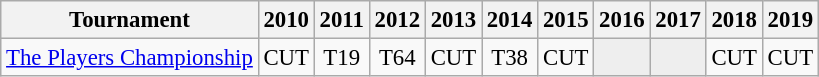<table class="wikitable" style="font-size:95%;text-align:center;">
<tr>
<th>Tournament</th>
<th>2010</th>
<th>2011</th>
<th>2012</th>
<th>2013</th>
<th>2014</th>
<th>2015</th>
<th>2016</th>
<th>2017</th>
<th>2018</th>
<th>2019</th>
</tr>
<tr>
<td align=left><a href='#'>The Players Championship</a></td>
<td>CUT</td>
<td>T19</td>
<td>T64</td>
<td>CUT</td>
<td>T38</td>
<td>CUT</td>
<td style="background:#eeeeee;"></td>
<td style="background:#eeeeee;"></td>
<td>CUT</td>
<td>CUT</td>
</tr>
</table>
